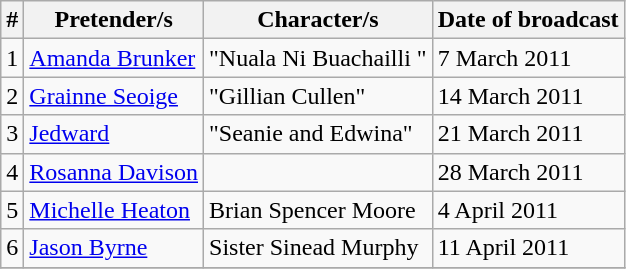<table class="wikitable">
<tr>
<th>#</th>
<th>Pretender/s</th>
<th>Character/s</th>
<th>Date of broadcast</th>
</tr>
<tr>
<td>1</td>
<td><a href='#'>Amanda Brunker</a></td>
<td>"Nuala Ni Buachailli "</td>
<td>7 March 2011</td>
</tr>
<tr>
<td>2</td>
<td><a href='#'>Grainne Seoige</a></td>
<td>"Gillian Cullen"</td>
<td>14 March 2011</td>
</tr>
<tr>
<td>3</td>
<td><a href='#'>Jedward</a></td>
<td>"Seanie and Edwina"</td>
<td>21 March 2011</td>
</tr>
<tr>
<td>4</td>
<td><a href='#'>Rosanna Davison</a></td>
<td></td>
<td>28 March 2011</td>
</tr>
<tr>
<td>5</td>
<td><a href='#'>Michelle Heaton</a></td>
<td>Brian Spencer Moore</td>
<td>4 April 2011</td>
</tr>
<tr>
<td>6</td>
<td><a href='#'>Jason Byrne</a></td>
<td>Sister Sinead Murphy</td>
<td>11 April 2011</td>
</tr>
<tr>
</tr>
</table>
